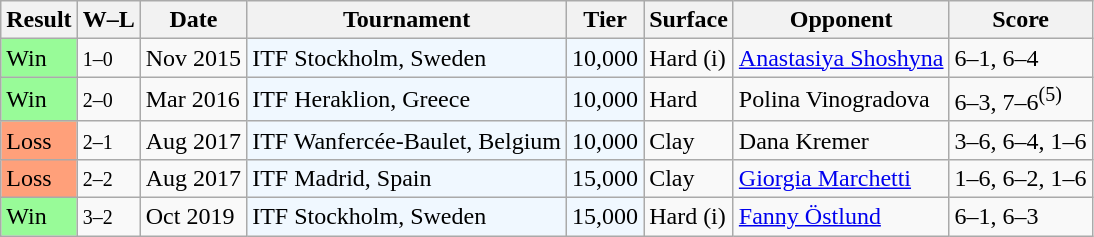<table class="sortable wikitable">
<tr>
<th>Result</th>
<th class="unsortable">W–L</th>
<th>Date</th>
<th>Tournament</th>
<th>Tier</th>
<th>Surface</th>
<th>Opponent</th>
<th class="unsortable">Score</th>
</tr>
<tr>
<td bgcolor="98FB98">Win</td>
<td><small>1–0</small></td>
<td>Nov 2015</td>
<td style="background:#f0f8ff;">ITF Stockholm, Sweden</td>
<td style="background:#f0f8ff;">10,000</td>
<td>Hard (i)</td>
<td> <a href='#'>Anastasiya Shoshyna</a></td>
<td>6–1, 6–4</td>
</tr>
<tr>
<td bgcolor="98FB98">Win</td>
<td><small>2–0</small></td>
<td>Mar 2016</td>
<td style="background:#f0f8ff;">ITF Heraklion, Greece</td>
<td style="background:#f0f8ff;">10,000</td>
<td>Hard</td>
<td> Polina Vinogradova</td>
<td>6–3, 7–6<sup>(5)</sup></td>
</tr>
<tr>
<td style="background:#ffa07a;">Loss</td>
<td><small>2–1</small></td>
<td>Aug 2017</td>
<td style="background:#f0f8ff;">ITF Wanfercée-Baulet, Belgium</td>
<td style="background:#f0f8ff;">10,000</td>
<td>Clay</td>
<td> Dana Kremer</td>
<td>3–6, 6–4, 1–6</td>
</tr>
<tr>
<td style="background:#ffa07a;">Loss</td>
<td><small>2–2</small></td>
<td>Aug 2017</td>
<td style="background:#f0f8ff;">ITF Madrid, Spain</td>
<td style="background:#f0f8ff;">15,000</td>
<td>Clay</td>
<td> <a href='#'>Giorgia Marchetti</a></td>
<td>1–6, 6–2, 1–6</td>
</tr>
<tr>
<td bgcolor="98FB98">Win</td>
<td><small>3–2</small></td>
<td>Oct 2019</td>
<td style="background:#f0f8ff;">ITF Stockholm, Sweden</td>
<td style="background:#f0f8ff;">15,000</td>
<td>Hard (i)</td>
<td> <a href='#'>Fanny Östlund</a></td>
<td>6–1, 6–3</td>
</tr>
</table>
